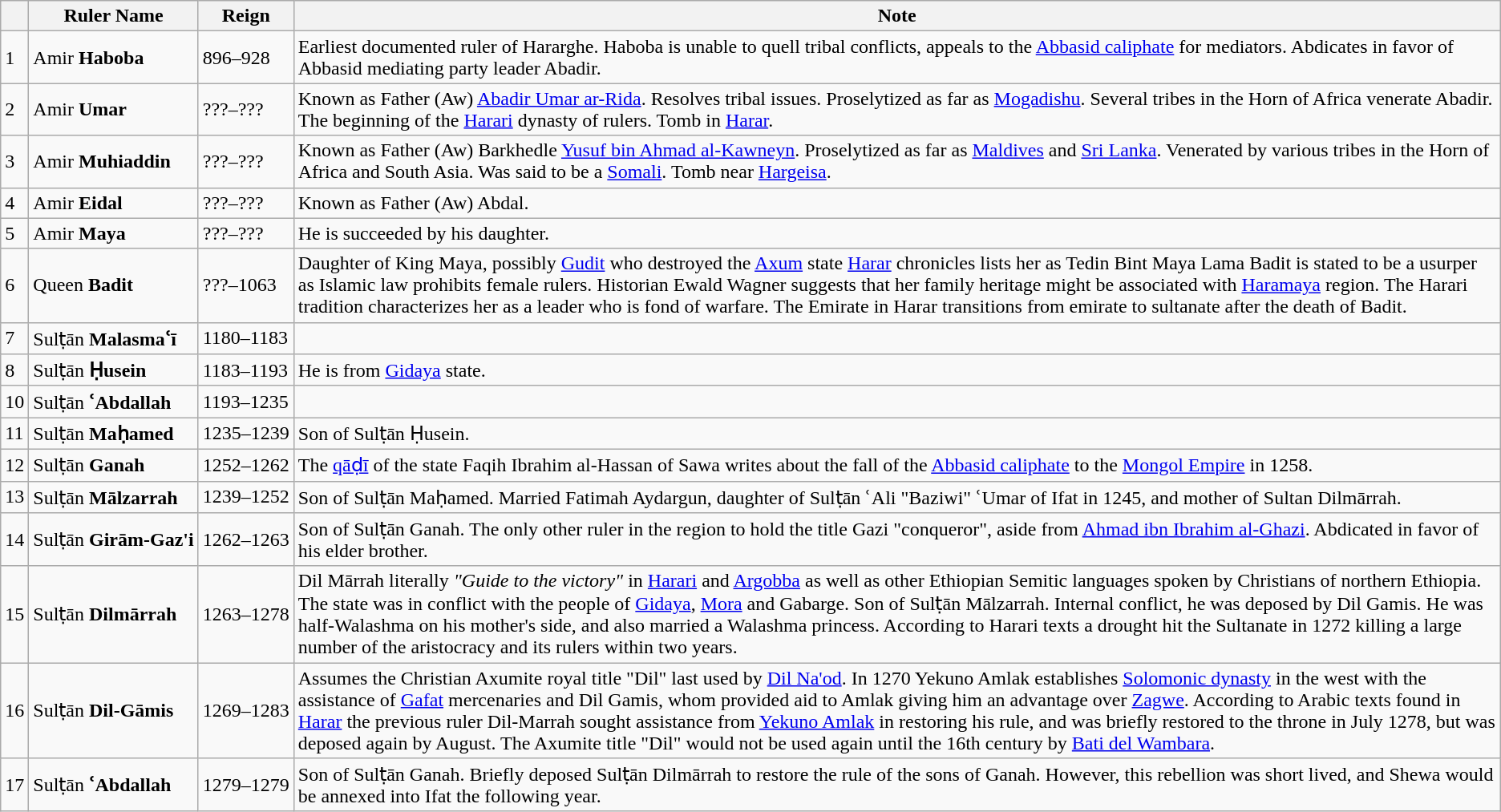<table class="wikitable">
<tr>
<th></th>
<th>Ruler Name</th>
<th>Reign</th>
<th>Note</th>
</tr>
<tr>
<td>1</td>
<td style=white-space:nowrap>Amir <strong>Haboba</strong></td>
<td style=white-space:nowrap>896–928</td>
<td>Earliest documented ruler of Hararghe. Haboba is unable to quell tribal conflicts, appeals to the <a href='#'>Abbasid caliphate</a> for mediators. Abdicates in favor of Abbasid mediating party leader Abadir.</td>
</tr>
<tr>
<td>2</td>
<td style=white-space:nowrap>Amir <strong>Umar</strong></td>
<td style=white-space:nowrap>???–???</td>
<td>Known as Father (Aw) <a href='#'>Abadir Umar ar-Rida</a>. Resolves tribal issues. Proselytized as far as <a href='#'>Mogadishu</a>. Several tribes in the Horn of Africa venerate Abadir. The beginning of the <a href='#'>Harari</a> dynasty of rulers. Tomb in <a href='#'>Harar</a>.</td>
</tr>
<tr>
<td>3</td>
<td style=white-space:nowrap>Amir <strong>Muhiaddin</strong></td>
<td style=white-space:nowrap>???–???</td>
<td>Known as Father (Aw) Barkhedle <a href='#'>Yusuf bin Ahmad al-Kawneyn</a>. Proselytized as far as <a href='#'>Maldives</a> and <a href='#'>Sri Lanka</a>. Venerated by various tribes in the Horn of Africa and South Asia. Was said to be a <a href='#'>Somali</a>. Tomb near <a href='#'>Hargeisa</a>.</td>
</tr>
<tr>
<td>4</td>
<td style=white-space:nowrap>Amir <strong>Eidal</strong></td>
<td style=white-space:nowrap>???–???</td>
<td>Known as Father (Aw) Abdal.</td>
</tr>
<tr>
<td>5</td>
<td style=white-space:nowrap>Amir <strong>Maya</strong></td>
<td style=white-space:nowrap>???–???</td>
<td>He is succeeded by his daughter.</td>
</tr>
<tr>
<td>6</td>
<td style=white-space:nowrap>Queen <strong>Badit</strong></td>
<td style=white-space:nowrap>???–1063</td>
<td>Daughter of King Maya, possibly <a href='#'>Gudit</a> who destroyed the <a href='#'>Axum</a> state <a href='#'>Harar</a> chronicles lists her as Tedin Bint Maya Lama Badit is stated to be a usurper as Islamic law prohibits female rulers. Historian Ewald Wagner suggests that her family heritage might be associated with <a href='#'>Haramaya</a> region. The Harari tradition characterizes her as a leader who is fond of warfare. The Emirate in Harar transitions from emirate to sultanate after the death of Badit.</td>
</tr>
<tr>
<td>7</td>
<td style=white-space:nowrap>Sulṭān <strong>Malasmaʿī</strong></td>
<td style=white-space:nowrap>1180–1183</td>
<td></td>
</tr>
<tr>
<td>8</td>
<td style=white-space:nowrap>Sulṭān <strong>Ḥusein</strong></td>
<td style=white-space:nowrap>1183–1193</td>
<td>He is from <a href='#'>Gidaya</a> state.</td>
</tr>
<tr>
<td>10</td>
<td style=white-space:nowrap>Sulṭān <strong>ʿAbdallah</strong></td>
<td style=white-space:nowrap>1193–1235</td>
<td></td>
</tr>
<tr>
<td>11</td>
<td>Sulṭān <strong>Maḥamed</strong></td>
<td style=white-space:nowrap>1235–1239</td>
<td style=white-space:nowrap>Son of Sulṭān Ḥusein.</td>
</tr>
<tr>
<td>12</td>
<td style=white-space:nowrap>Sulṭān <strong>Ganah</strong></td>
<td style=white-space:nowrap>1252–1262</td>
<td>The <a href='#'>qāḍī</a> of the state Faqih Ibrahim al-Hassan of Sawa writes about the fall of the <a href='#'>Abbasid caliphate</a> to the <a href='#'>Mongol Empire</a> in 1258.</td>
</tr>
<tr>
<td>13</td>
<td style=white-space:nowrap>Sulṭān <strong>Mālzarrah</strong></td>
<td style=white-space:nowrap>1239–1252</td>
<td>Son of Sulṭān Maḥamed. Married Fatimah Aydargun, daughter of Sulṭān ʿAli "Baziwi" ʿUmar of Ifat in 1245, and mother of Sultan Dilmārrah.</td>
</tr>
<tr>
<td>14</td>
<td style=white-space:nowrap>Sulṭān <strong>Girām-Gaz'i</strong></td>
<td style=white-space:nowrap>1262–1263</td>
<td>Son of Sulṭān Ganah. The only other ruler in the region to hold the title Gazi "conqueror", aside from <a href='#'>Ahmad ibn Ibrahim al-Ghazi</a>. Abdicated in favor of his elder brother.</td>
</tr>
<tr>
<td>15</td>
<td style=white-space:nowrap>Sulṭān <strong>Dilmārrah</strong></td>
<td style=white-space:nowrap>1263–1278</td>
<td>Dil Mārrah literally <em>"Guide to the victory"</em> in <a href='#'>Harari</a> and <a href='#'>Argobba</a> as well as other Ethiopian Semitic languages spoken by Christians of northern Ethiopia. The state was in conflict with the people of <a href='#'>Gidaya</a>, <a href='#'>Mora</a> and Gabarge. Son of Sulṭān Mālzarrah. Internal conflict, he was deposed by Dil Gamis. He was half-Walashma on his mother's side, and also married a Walashma princess. According to Harari texts a drought hit the Sultanate in 1272 killing a large number of the aristocracy and its rulers within two years.</td>
</tr>
<tr>
<td>16</td>
<td style=white-space:nowrap>Sulṭān <strong>Dil-Gāmis</strong></td>
<td style=white-space:nowrap>1269–1283</td>
<td>Assumes the Christian Axumite royal title "Dil" last used by <a href='#'>Dil Na'od</a>. In 1270 Yekuno Amlak establishes <a href='#'>Solomonic dynasty</a> in the west with the assistance of <a href='#'>Gafat</a> mercenaries and Dil Gamis, whom provided aid to Amlak giving him an advantage over <a href='#'>Zagwe</a>. According to Arabic texts found in <a href='#'>Harar</a> the previous ruler Dil-Marrah sought assistance from <a href='#'>Yekuno Amlak</a> in restoring his rule, and was briefly restored to the throne in July 1278, but was deposed again by August. The Axumite title "Dil" would not be used again until the 16th century by  <a href='#'>Bati del Wambara</a>.</td>
</tr>
<tr>
<td>17</td>
<td style=white-space:nowrap>Sulṭān <strong>ʿAbdallah</strong></td>
<td style=white-space:nowrap>1279–1279</td>
<td>Son of Sulṭān Ganah. Briefly deposed Sulṭān Dilmārrah to restore the rule of the sons of Ganah. However, this rebellion was short lived, and Shewa would be annexed into Ifat the following year.</td>
</tr>
</table>
